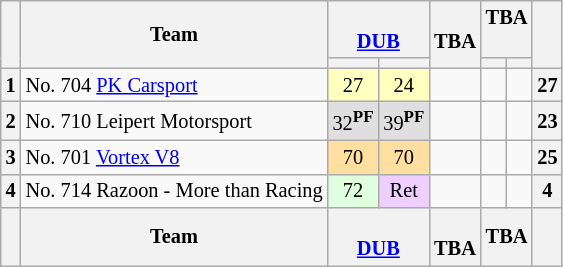<table align=left| class="wikitable" style="font-size: 85%; text-align: center">
<tr valign="top">
<th rowspan=2 valign=middle></th>
<th rowspan=2 valign=middle>Team</th>
<th colspan=2><br><a href='#'>DUB</a></th>
<th rowspan=2><br>TBA</th>
<th colspan=2>TBA</th>
<th rowspan=2 valign=middle>  </th>
</tr>
<tr>
<th></th>
<th></th>
<th></th>
<th></th>
</tr>
<tr>
<th>1</th>
<td align=left> No. 704 <a href='#'>PK Carsport</a></td>
<td style="background:#FFFFBF;">27</td>
<td style="background:#FFFFBF;">24</td>
<td></td>
<td></td>
<td></td>
<th>27</th>
</tr>
<tr>
<th>2</th>
<td align=left> No. 710 Leipert Motorsport</td>
<td style="background:#DFDFDF;">32<sup><strong>PF</strong></sup></td>
<td style="background:#DFDFDF;">39<sup><strong>PF</strong></sup></td>
<td></td>
<td></td>
<td></td>
<th>23</th>
</tr>
<tr>
<th>3</th>
<td align=left> No. 701 <a href='#'>Vortex V8</a></td>
<td style="background:#FFDF9F;">70</td>
<td style="background:#FFDF9F;">70</td>
<td></td>
<td></td>
<td></td>
<th>25</th>
</tr>
<tr>
<th>4</th>
<td align=left> No. 714 Razoon - More than Racing</td>
<td style="background:#DFFFDF;">72</td>
<td style="background:#EFCFFF;">Ret</td>
<td></td>
<td></td>
<td></td>
<th>4</th>
</tr>
<tr>
<th valign=middle></th>
<th valign=middle>Team</th>
<th colspan=2><br><a href='#'>DUB</a></th>
<th><br>TBA</th>
<th colspan=2>TBA</th>
<th valign=middle>  </th>
</tr>
</table>
